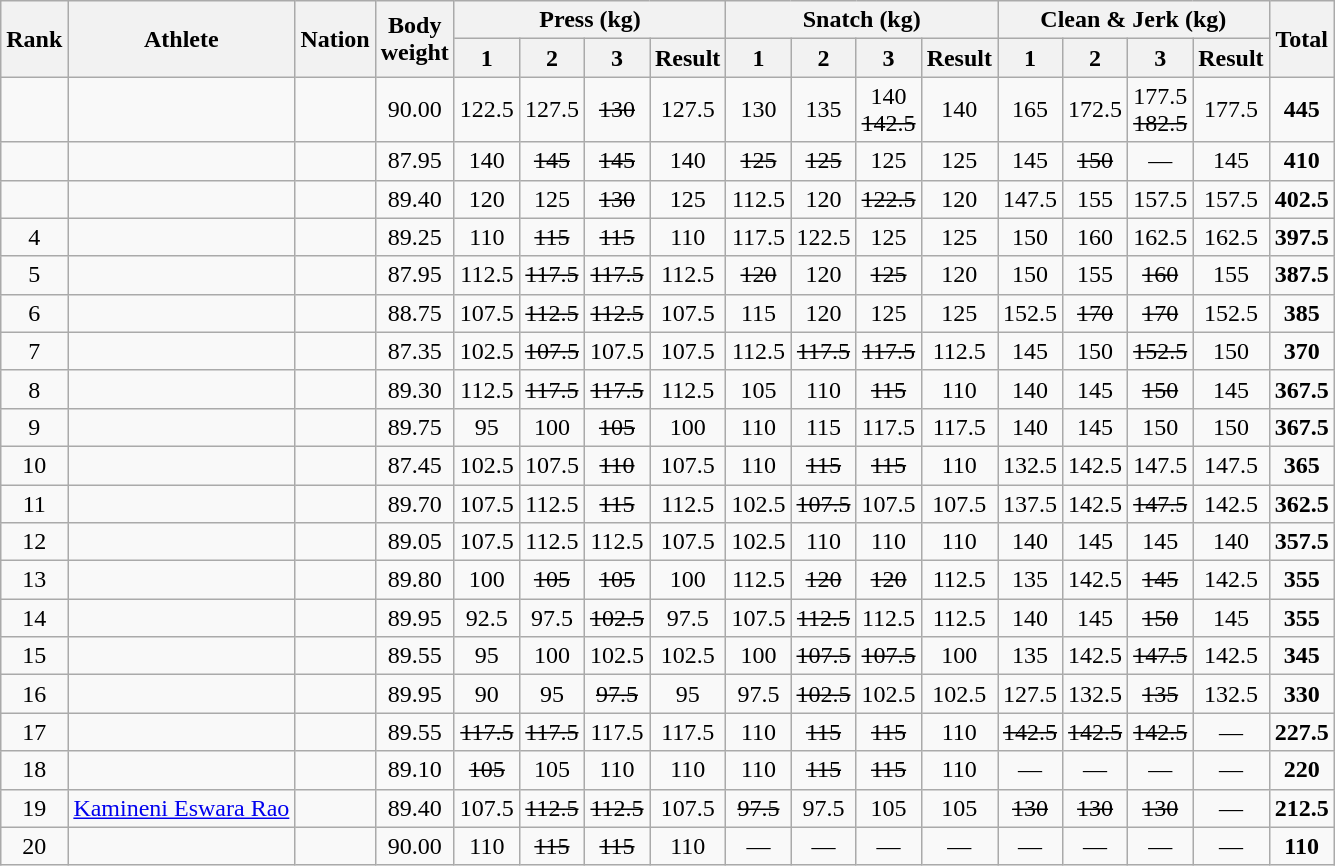<table class="wikitable sortable" style="text-align:center;">
<tr>
<th rowspan=2>Rank</th>
<th rowspan=2>Athlete</th>
<th rowspan=2>Nation</th>
<th rowspan=2>Body<br>weight</th>
<th colspan=4>Press (kg)</th>
<th colspan=4>Snatch (kg)</th>
<th colspan=4>Clean & Jerk (kg)</th>
<th rowspan=2>Total</th>
</tr>
<tr>
<th>1</th>
<th>2</th>
<th>3</th>
<th>Result</th>
<th>1</th>
<th>2</th>
<th>3</th>
<th>Result</th>
<th>1</th>
<th>2</th>
<th>3</th>
<th>Result</th>
</tr>
<tr>
<td></td>
<td align=left></td>
<td align=left></td>
<td>90.00</td>
<td>122.5</td>
<td>127.5</td>
<td><s>130</s></td>
<td>127.5</td>
<td>130</td>
<td>135</td>
<td>140<br><s>142.5</s></td>
<td>140 </td>
<td>165</td>
<td>172.5</td>
<td>177.5<br><s>182.5</s></td>
<td>177.5 </td>
<td><strong>445</strong> </td>
</tr>
<tr>
<td></td>
<td align=left></td>
<td align=left></td>
<td>87.95</td>
<td>140</td>
<td><s>145</s></td>
<td><s>145</s></td>
<td>140 </td>
<td><s>125</s></td>
<td><s>125</s></td>
<td>125</td>
<td>125</td>
<td>145</td>
<td><s>150</s></td>
<td>—</td>
<td>145</td>
<td><strong>410</strong></td>
</tr>
<tr>
<td></td>
<td align=left></td>
<td align=left></td>
<td>89.40</td>
<td>120</td>
<td>125</td>
<td><s>130</s></td>
<td>125</td>
<td>112.5</td>
<td>120</td>
<td><s>122.5</s></td>
<td>120</td>
<td>147.5</td>
<td>155</td>
<td>157.5</td>
<td>157.5</td>
<td><strong>402.5</strong></td>
</tr>
<tr>
<td>4</td>
<td align=left></td>
<td align=left></td>
<td>89.25</td>
<td>110</td>
<td><s>115</s></td>
<td><s>115</s></td>
<td>110</td>
<td>117.5</td>
<td>122.5</td>
<td>125</td>
<td>125</td>
<td>150</td>
<td>160</td>
<td>162.5</td>
<td>162.5</td>
<td><strong>397.5</strong></td>
</tr>
<tr>
<td>5</td>
<td align=left></td>
<td align=left></td>
<td>87.95</td>
<td>112.5</td>
<td><s>117.5</s></td>
<td><s>117.5</s></td>
<td>112.5</td>
<td><s>120</s></td>
<td>120</td>
<td><s>125</s></td>
<td>120</td>
<td>150</td>
<td>155</td>
<td><s>160</s></td>
<td>155</td>
<td><strong>387.5</strong></td>
</tr>
<tr>
<td>6</td>
<td align=left></td>
<td align=left></td>
<td>88.75</td>
<td>107.5</td>
<td><s>112.5</s></td>
<td><s>112.5</s></td>
<td>107.5</td>
<td>115</td>
<td>120</td>
<td>125</td>
<td>125</td>
<td>152.5</td>
<td><s>170</s></td>
<td><s>170</s></td>
<td>152.5</td>
<td><strong>385</strong></td>
</tr>
<tr>
<td>7</td>
<td align=left></td>
<td align=left></td>
<td>87.35</td>
<td>102.5</td>
<td><s>107.5</s></td>
<td>107.5</td>
<td>107.5</td>
<td>112.5</td>
<td><s>117.5</s></td>
<td><s>117.5</s></td>
<td>112.5</td>
<td>145</td>
<td>150</td>
<td><s>152.5</s></td>
<td>150</td>
<td><strong>370</strong></td>
</tr>
<tr>
<td>8</td>
<td align=left></td>
<td align=left></td>
<td>89.30</td>
<td>112.5</td>
<td><s>117.5</s></td>
<td><s>117.5</s></td>
<td>112.5</td>
<td>105</td>
<td>110</td>
<td><s>115</s></td>
<td>110</td>
<td>140</td>
<td>145</td>
<td><s>150</s></td>
<td>145</td>
<td><strong>367.5</strong></td>
</tr>
<tr>
<td>9</td>
<td align=left></td>
<td align=left></td>
<td>89.75</td>
<td>95</td>
<td>100</td>
<td><s>105</s></td>
<td>100</td>
<td>110</td>
<td>115</td>
<td>117.5</td>
<td>117.5</td>
<td>140</td>
<td>145</td>
<td>150</td>
<td>150</td>
<td><strong>367.5</strong></td>
</tr>
<tr>
<td>10</td>
<td align=left></td>
<td align=left></td>
<td>87.45</td>
<td>102.5</td>
<td>107.5</td>
<td><s>110</s></td>
<td>107.5</td>
<td>110</td>
<td><s>115</s></td>
<td><s>115</s></td>
<td>110</td>
<td>132.5</td>
<td>142.5</td>
<td>147.5</td>
<td>147.5</td>
<td><strong>365</strong></td>
</tr>
<tr>
<td>11</td>
<td align=left></td>
<td align=left></td>
<td>89.70</td>
<td>107.5</td>
<td>112.5</td>
<td><s>115</s></td>
<td>112.5</td>
<td>102.5</td>
<td><s>107.5</s></td>
<td>107.5</td>
<td>107.5</td>
<td>137.5</td>
<td>142.5</td>
<td><s>147.5</s></td>
<td>142.5</td>
<td><strong>362.5</strong></td>
</tr>
<tr>
<td>12</td>
<td align=left></td>
<td align=left></td>
<td>89.05</td>
<td>107.5</td>
<td>112.5</td>
<td>112.5</td>
<td>107.5</td>
<td>102.5</td>
<td>110</td>
<td>110</td>
<td>110</td>
<td>140</td>
<td>145</td>
<td>145</td>
<td>140</td>
<td><strong>357.5</strong></td>
</tr>
<tr>
<td>13</td>
<td align=left></td>
<td align=left></td>
<td>89.80</td>
<td>100</td>
<td><s>105</s></td>
<td><s>105</s></td>
<td>100</td>
<td>112.5</td>
<td><s>120</s></td>
<td><s>120</s></td>
<td>112.5</td>
<td>135</td>
<td>142.5</td>
<td><s>145</s></td>
<td>142.5</td>
<td><strong>355</strong></td>
</tr>
<tr>
<td>14</td>
<td align=left></td>
<td align=left></td>
<td>89.95</td>
<td>92.5</td>
<td>97.5</td>
<td><s>102.5</s></td>
<td>97.5</td>
<td>107.5</td>
<td><s>112.5</s></td>
<td>112.5</td>
<td>112.5</td>
<td>140</td>
<td>145</td>
<td><s>150</s></td>
<td>145</td>
<td><strong>355</strong></td>
</tr>
<tr>
<td>15</td>
<td align=left></td>
<td align=left></td>
<td>89.55</td>
<td>95</td>
<td>100</td>
<td>102.5</td>
<td>102.5</td>
<td>100</td>
<td><s>107.5</s></td>
<td><s>107.5</s></td>
<td>100</td>
<td>135</td>
<td>142.5</td>
<td><s>147.5</s></td>
<td>142.5</td>
<td><strong>345</strong></td>
</tr>
<tr>
<td>16</td>
<td align=left></td>
<td align=left></td>
<td>89.95</td>
<td>90</td>
<td>95</td>
<td><s>97.5</s></td>
<td>95</td>
<td>97.5</td>
<td><s>102.5</s></td>
<td>102.5</td>
<td>102.5</td>
<td>127.5</td>
<td>132.5</td>
<td><s>135</s></td>
<td>132.5</td>
<td><strong>330</strong></td>
</tr>
<tr>
<td>17</td>
<td align=left></td>
<td align=left></td>
<td>89.55</td>
<td><s>117.5</s></td>
<td><s>117.5</s></td>
<td>117.5</td>
<td>117.5</td>
<td>110</td>
<td><s>115</s></td>
<td><s>115</s></td>
<td>110</td>
<td><s>142.5</s></td>
<td><s>142.5</s></td>
<td><s>142.5</s></td>
<td>—</td>
<td><strong>227.5</strong></td>
</tr>
<tr>
<td>18</td>
<td align=left></td>
<td align=left></td>
<td>89.10</td>
<td><s>105</s></td>
<td>105</td>
<td>110</td>
<td>110</td>
<td>110</td>
<td><s>115</s></td>
<td><s>115</s></td>
<td>110</td>
<td>—</td>
<td>—</td>
<td>—</td>
<td>—</td>
<td><strong>220</strong></td>
</tr>
<tr>
<td>19</td>
<td align=left><a href='#'>Kamineni Eswara Rao</a></td>
<td align=left></td>
<td>89.40</td>
<td>107.5</td>
<td><s>112.5</s></td>
<td><s>112.5</s></td>
<td>107.5</td>
<td><s>97.5</s></td>
<td>97.5</td>
<td>105</td>
<td>105</td>
<td><s>130</s></td>
<td><s>130</s></td>
<td><s>130</s></td>
<td>—</td>
<td><strong>212.5</strong></td>
</tr>
<tr>
<td>20</td>
<td align=left></td>
<td align=left></td>
<td>90.00</td>
<td>110</td>
<td><s>115</s></td>
<td><s>115</s></td>
<td>110</td>
<td>—</td>
<td>—</td>
<td>—</td>
<td>—</td>
<td>—</td>
<td>—</td>
<td>—</td>
<td>—</td>
<td><strong>110</strong></td>
</tr>
</table>
